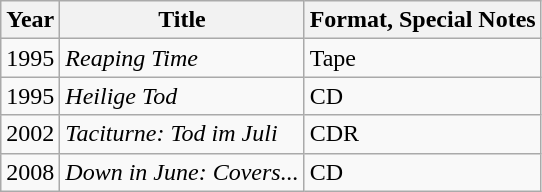<table class="wikitable">
<tr>
<th>Year</th>
<th>Title</th>
<th>Format, Special Notes</th>
</tr>
<tr>
<td>1995</td>
<td><em>Reaping Time</em></td>
<td>Tape</td>
</tr>
<tr>
<td>1995</td>
<td><em>Heilige Tod</em></td>
<td>CD</td>
</tr>
<tr>
<td>2002</td>
<td><em>Taciturne: Tod im Juli</em></td>
<td>CDR</td>
</tr>
<tr>
<td>2008</td>
<td><em>Down in June: Covers...</em></td>
<td>CD</td>
</tr>
</table>
